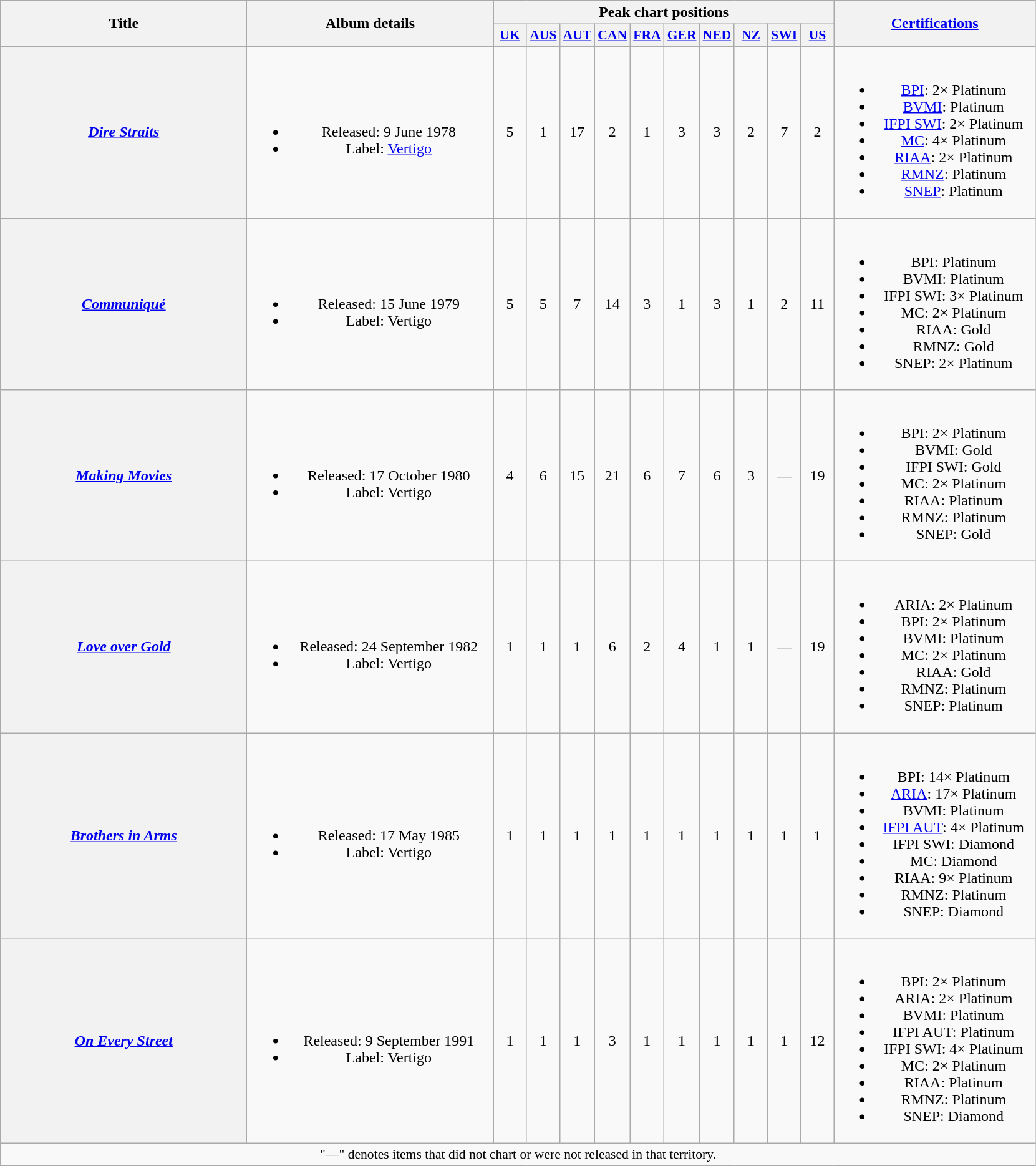<table class="wikitable plainrowheaders" style="text-align:center;">
<tr>
<th scope="col" rowspan="2" style="width:16em;">Title</th>
<th scope="col" rowspan="2" style="width:16em;">Album details</th>
<th scope="col" colspan="10">Peak chart positions</th>
<th rowspan="2" style="width:13em;"><a href='#'>Certifications</a></th>
</tr>
<tr>
<th style="width:2em;font-size:90%;"><a href='#'>UK</a><br></th>
<th style="width:2em;font-size:90%;"><a href='#'>AUS</a><br></th>
<th style="width:2em;font-size:90%;"><a href='#'>AUT</a><br></th>
<th style="width:2em;font-size:90%;"><a href='#'>CAN</a><br></th>
<th style="width:2em;font-size:90%;"><a href='#'>FRA</a><br></th>
<th style="width:2em;font-size:90%;"><a href='#'>GER</a><br></th>
<th style="width:2em;font-size:90%;"><a href='#'>NED</a><br></th>
<th style="width:2em;font-size:90%;"><a href='#'>NZ</a><br></th>
<th style="width:2em;font-size:90%;"><a href='#'>SWI</a><br></th>
<th style="width:2em;font-size:90%;"><a href='#'>US</a><br></th>
</tr>
<tr>
<th scope="row"><em><a href='#'>Dire Straits</a></em></th>
<td><br><ul><li>Released: 9 June 1978</li><li>Label: <a href='#'>Vertigo</a></li></ul></td>
<td>5</td>
<td>1</td>
<td>17</td>
<td>2</td>
<td>1</td>
<td>3</td>
<td>3</td>
<td>2</td>
<td>7</td>
<td>2</td>
<td><br><ul><li><a href='#'>BPI</a>: 2× Platinum</li><li><a href='#'>BVMI</a>: Platinum</li><li><a href='#'>IFPI SWI</a>: 2× Platinum</li><li><a href='#'>MC</a>: 4× Platinum</li><li><a href='#'>RIAA</a>: 2× Platinum</li><li><a href='#'>RMNZ</a>: Platinum</li><li><a href='#'>SNEP</a>: Platinum</li></ul></td>
</tr>
<tr>
<th scope="row"><em><a href='#'>Communiqué</a></em></th>
<td><br><ul><li>Released: 15 June 1979</li><li>Label: Vertigo</li></ul></td>
<td>5</td>
<td>5</td>
<td>7</td>
<td>14</td>
<td>3</td>
<td>1</td>
<td>3</td>
<td>1</td>
<td>2</td>
<td>11</td>
<td><br><ul><li>BPI: Platinum</li><li>BVMI: Platinum</li><li>IFPI SWI: 3× Platinum</li><li>MC: 2× Platinum</li><li>RIAA: Gold</li><li>RMNZ: Gold</li><li>SNEP: 2× Platinum</li></ul></td>
</tr>
<tr>
<th scope="row"><em><a href='#'>Making Movies</a></em></th>
<td><br><ul><li>Released: 17 October 1980</li><li>Label: Vertigo</li></ul></td>
<td>4</td>
<td>6</td>
<td>15</td>
<td>21</td>
<td>6</td>
<td>7</td>
<td>6</td>
<td>3</td>
<td>—</td>
<td>19</td>
<td><br><ul><li>BPI: 2× Platinum</li><li>BVMI: Gold</li><li>IFPI SWI: Gold</li><li>MC: 2× Platinum</li><li>RIAA: Platinum</li><li>RMNZ: Platinum</li><li>SNEP: Gold</li></ul></td>
</tr>
<tr>
<th scope="row"><em><a href='#'>Love over Gold</a></em></th>
<td><br><ul><li>Released: 24 September 1982</li><li>Label: Vertigo</li></ul></td>
<td>1</td>
<td>1</td>
<td>1</td>
<td>6</td>
<td>2</td>
<td>4</td>
<td>1</td>
<td>1</td>
<td>—</td>
<td>19</td>
<td><br><ul><li>ARIA: 2× Platinum</li><li>BPI: 2× Platinum</li><li>BVMI: Platinum</li><li>MC: 2× Platinum</li><li>RIAA: Gold</li><li>RMNZ: Platinum</li><li>SNEP: Platinum</li></ul></td>
</tr>
<tr>
<th scope="row"><em><a href='#'>Brothers in Arms</a></em></th>
<td><br><ul><li>Released: 17 May 1985</li><li>Label: Vertigo</li></ul></td>
<td>1</td>
<td>1</td>
<td>1</td>
<td>1</td>
<td>1</td>
<td>1</td>
<td>1</td>
<td>1</td>
<td>1</td>
<td>1</td>
<td><br><ul><li>BPI: 14× Platinum</li><li><a href='#'>ARIA</a>: 17× Platinum</li><li>BVMI: Platinum</li><li><a href='#'>IFPI AUT</a>: 4× Platinum</li><li>IFPI SWI: Diamond</li><li>MC: Diamond</li><li>RIAA: 9× Platinum</li><li>RMNZ: Platinum</li><li>SNEP: Diamond</li></ul></td>
</tr>
<tr>
<th scope="row"><em><a href='#'>On Every Street</a></em></th>
<td><br><ul><li>Released: 9 September 1991</li><li>Label: Vertigo</li></ul></td>
<td>1</td>
<td>1</td>
<td>1</td>
<td>3</td>
<td>1</td>
<td>1</td>
<td>1</td>
<td>1</td>
<td>1</td>
<td>12</td>
<td><br><ul><li>BPI: 2× Platinum</li><li>ARIA: 2× Platinum</li><li>BVMI: Platinum</li><li>IFPI AUT: Platinum</li><li>IFPI SWI: 4× Platinum</li><li>MC: 2× Platinum</li><li>RIAA: Platinum</li><li>RMNZ: Platinum</li><li>SNEP: Diamond</li></ul></td>
</tr>
<tr>
<td align="center" colspan="15" style="font-size:90%">"—" denotes items that did not chart or were not released in that territory.</td>
</tr>
</table>
